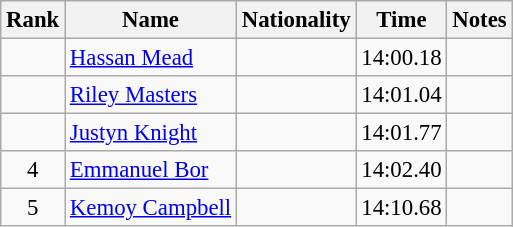<table class="wikitable sortable" style="text-align:center;font-size:95%">
<tr>
<th>Rank</th>
<th>Name</th>
<th>Nationality</th>
<th>Time</th>
<th>Notes</th>
</tr>
<tr>
<td></td>
<td align=left><a href='#'>Hassan Mead</a></td>
<td align=left></td>
<td>14:00.18</td>
<td></td>
</tr>
<tr>
<td></td>
<td align=left><a href='#'>Riley Masters</a></td>
<td align=left></td>
<td>14:01.04</td>
<td></td>
</tr>
<tr>
<td></td>
<td align=left><a href='#'>Justyn Knight</a></td>
<td align=left></td>
<td>14:01.77</td>
<td></td>
</tr>
<tr>
<td>4</td>
<td align=left><a href='#'>Emmanuel Bor</a></td>
<td align=left></td>
<td>14:02.40</td>
<td></td>
</tr>
<tr>
<td>5</td>
<td align=left><a href='#'>Kemoy Campbell</a></td>
<td align=left></td>
<td>14:10.68</td>
<td></td>
</tr>
</table>
